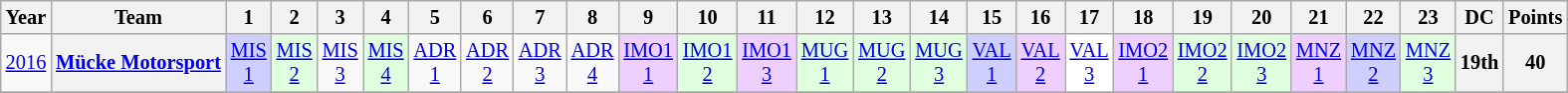<table class="wikitable" style="text-align:center; font-size:85%">
<tr>
<th>Year</th>
<th>Team</th>
<th>1</th>
<th>2</th>
<th>3</th>
<th>4</th>
<th>5</th>
<th>6</th>
<th>7</th>
<th>8</th>
<th>9</th>
<th>10</th>
<th>11</th>
<th>12</th>
<th>13</th>
<th>14</th>
<th>15</th>
<th>16</th>
<th>17</th>
<th>18</th>
<th>19</th>
<th>20</th>
<th>21</th>
<th>22</th>
<th>23</th>
<th>DC</th>
<th>Points</th>
</tr>
<tr>
<td><a href='#'>2016</a></td>
<th nowrap><a href='#'>Mücke Motorsport</a></th>
<td style="background:#cfcfff"><a href='#'>MIS<br>1</a><br></td>
<td style="background:#dfffdf"><a href='#'>MIS<br>2</a><br></td>
<td><a href='#'>MIS<br>3</a></td>
<td style="background:#dfffdf"><a href='#'>MIS<br>4</a><br></td>
<td><a href='#'>ADR<br>1</a></td>
<td><a href='#'>ADR<br>2</a></td>
<td><a href='#'>ADR<br>3</a></td>
<td><a href='#'>ADR<br>4</a></td>
<td style="background:#efcfff"><a href='#'>IMO1<br>1</a><br></td>
<td style="background:#dfffdf"><a href='#'>IMO1<br>2</a><br></td>
<td style="background:#efcfff"><a href='#'>IMO1<br>3</a><br></td>
<td style="background:#dfffdf"><a href='#'>MUG<br>1</a><br></td>
<td style="background:#dfffdf"><a href='#'>MUG<br>2</a><br></td>
<td style="background:#dfffdf"><a href='#'>MUG<br>3</a><br></td>
<td style="background:#cfcfff"><a href='#'>VAL<br>1</a><br></td>
<td style="background:#efcfff"><a href='#'>VAL<br>2</a><br></td>
<td style="background:#ffffff"><a href='#'>VAL<br>3</a><br></td>
<td style="background:#efcfff"><a href='#'>IMO2<br>1</a><br></td>
<td style="background:#dfffdf"><a href='#'>IMO2<br>2</a><br></td>
<td style="background:#dfffdf"><a href='#'>IMO2<br>3</a><br></td>
<td style="background:#efcfff"><a href='#'>MNZ<br>1</a><br></td>
<td style="background:#cfcfff"><a href='#'>MNZ<br>2</a><br></td>
<td style="background:#dfffdf"><a href='#'>MNZ<br>3</a><br></td>
<th>19th</th>
<th>40</th>
</tr>
<tr>
</tr>
</table>
